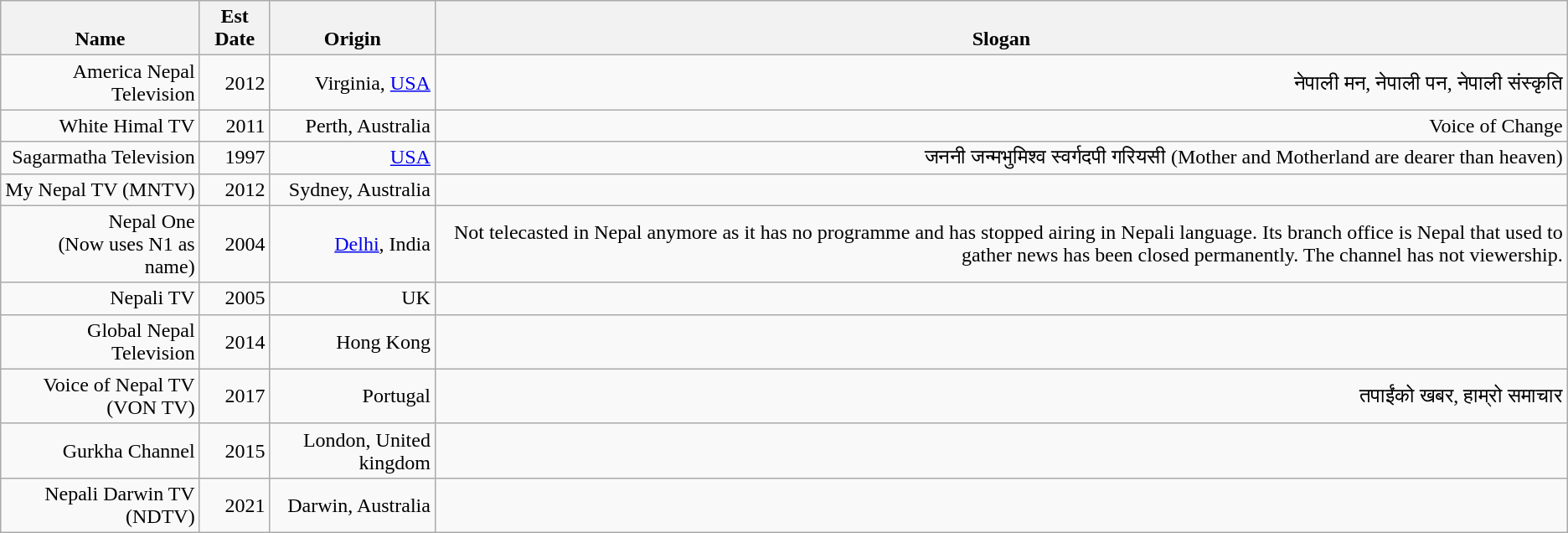<table class="wikitable sortable static-row-numbers" style="text-align:right;">
<tr class="static-row-header" style="text-align:center;vertical-align:bottom;">
<th>Name</th>
<th>Est Date</th>
<th>Origin</th>
<th>Slogan</th>
</tr>
<tr>
<td>America Nepal Television</td>
<td>2012</td>
<td>Virginia, <a href='#'>USA</a></td>
<td>नेपाली मन, नेपाली पन, नेपाली संस्कृति</td>
</tr>
<tr>
<td>White Himal TV</td>
<td>2011</td>
<td>Perth, Australia</td>
<td>Voice of Change</td>
</tr>
<tr>
<td>Sagarmatha Television</td>
<td>1997</td>
<td><a href='#'>USA</a></td>
<td>जननी जन्मभुमिश्व स्वर्गदपी गरियसी (Mother and Motherland are dearer than heaven)</td>
</tr>
<tr>
<td>My Nepal TV (MNTV)</td>
<td>2012</td>
<td>Sydney, Australia</td>
<td></td>
</tr>
<tr>
<td>Nepal One<br>(Now uses N1 as name)</td>
<td>2004</td>
<td><a href='#'>Delhi</a>, India</td>
<td>Not telecasted in Nepal anymore as it has no programme and has stopped airing in Nepali language. Its branch office is Nepal that used to gather news has been closed permanently. The channel has not viewership.</td>
</tr>
<tr>
<td>Nepali TV</td>
<td>2005</td>
<td>UK</td>
<td></td>
</tr>
<tr>
<td>Global Nepal Television</td>
<td>2014</td>
<td>Hong Kong</td>
<td></td>
</tr>
<tr>
<td>Voice of Nepal TV (VON TV)</td>
<td>2017</td>
<td>Portugal</td>
<td>तपाईंको खबर, हाम्रो समाचार</td>
</tr>
<tr>
<td>Gurkha Channel</td>
<td>2015</td>
<td>London, United kingdom</td>
<td></td>
</tr>
<tr>
<td>Nepali Darwin TV (NDTV)</td>
<td>2021</td>
<td>Darwin, Australia</td>
<td></td>
</tr>
</table>
